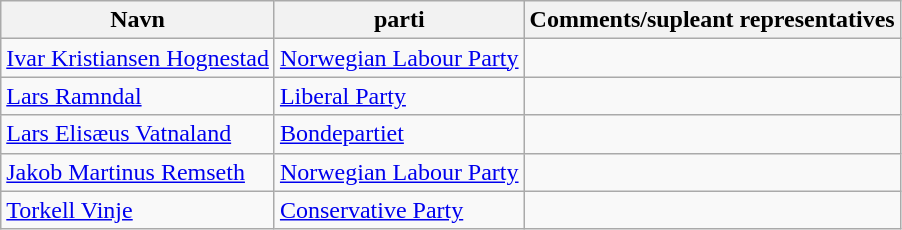<table class="wikitable">
<tr>
<th>Navn</th>
<th>parti</th>
<th>Comments/supleant representatives</th>
</tr>
<tr>
<td><a href='#'>Ivar Kristiansen Hognestad</a></td>
<td><a href='#'>Norwegian Labour Party</a></td>
<td></td>
</tr>
<tr>
<td><a href='#'>Lars Ramndal</a></td>
<td><a href='#'>Liberal Party</a></td>
<td></td>
</tr>
<tr>
<td><a href='#'>Lars Elisæus Vatnaland</a></td>
<td><a href='#'>Bondepartiet</a></td>
<td></td>
</tr>
<tr>
<td><a href='#'>Jakob Martinus Remseth</a></td>
<td><a href='#'>Norwegian Labour Party</a></td>
<td></td>
</tr>
<tr>
<td><a href='#'>Torkell Vinje</a></td>
<td><a href='#'>Conservative Party</a></td>
<td></td>
</tr>
</table>
